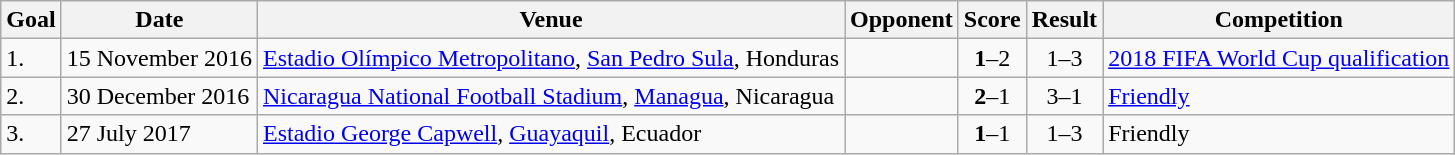<table class="wikitable plainrowheaders sortable">
<tr>
<th>Goal</th>
<th>Date</th>
<th>Venue</th>
<th>Opponent</th>
<th>Score</th>
<th>Result</th>
<th>Competition</th>
</tr>
<tr>
<td>1.</td>
<td>15 November 2016</td>
<td><a href='#'>Estadio Olímpico Metropolitano</a>, <a href='#'>San Pedro Sula</a>, Honduras</td>
<td></td>
<td align=center><strong>1</strong>–2</td>
<td align=center>1–3</td>
<td><a href='#'>2018 FIFA World Cup qualification</a></td>
</tr>
<tr>
<td>2.</td>
<td>30 December 2016</td>
<td><a href='#'>Nicaragua National Football Stadium</a>, <a href='#'>Managua</a>, Nicaragua</td>
<td></td>
<td align=center><strong>2</strong>–1</td>
<td align=center>3–1</td>
<td><a href='#'>Friendly</a></td>
</tr>
<tr>
<td>3.</td>
<td>27 July 2017</td>
<td><a href='#'>Estadio George Capwell</a>, <a href='#'>Guayaquil</a>, Ecuador</td>
<td></td>
<td align=center><strong>1</strong>–1</td>
<td align=center>1–3</td>
<td>Friendly</td>
</tr>
</table>
